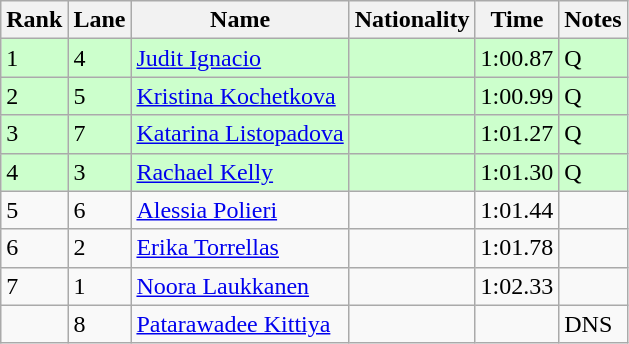<table class="wikitable">
<tr>
<th>Rank</th>
<th>Lane</th>
<th>Name</th>
<th>Nationality</th>
<th>Time</th>
<th>Notes</th>
</tr>
<tr bgcolor=ccffcc>
<td>1</td>
<td>4</td>
<td><a href='#'>Judit Ignacio</a></td>
<td></td>
<td>1:00.87</td>
<td>Q</td>
</tr>
<tr bgcolor=ccffcc>
<td>2</td>
<td>5</td>
<td><a href='#'>Kristina Kochetkova</a></td>
<td></td>
<td>1:00.99</td>
<td>Q</td>
</tr>
<tr bgcolor=ccffcc>
<td>3</td>
<td>7</td>
<td><a href='#'>Katarina Listopadova</a></td>
<td></td>
<td>1:01.27</td>
<td>Q</td>
</tr>
<tr bgcolor=ccffcc>
<td>4</td>
<td>3</td>
<td><a href='#'>Rachael Kelly</a></td>
<td></td>
<td>1:01.30</td>
<td>Q</td>
</tr>
<tr>
<td>5</td>
<td>6</td>
<td><a href='#'>Alessia Polieri</a></td>
<td></td>
<td>1:01.44</td>
<td></td>
</tr>
<tr>
<td>6</td>
<td>2</td>
<td><a href='#'>Erika Torrellas</a></td>
<td></td>
<td>1:01.78</td>
<td></td>
</tr>
<tr>
<td>7</td>
<td>1</td>
<td><a href='#'>Noora Laukkanen</a></td>
<td></td>
<td>1:02.33</td>
<td></td>
</tr>
<tr>
<td></td>
<td>8</td>
<td><a href='#'>Patarawadee Kittiya</a></td>
<td></td>
<td></td>
<td>DNS</td>
</tr>
</table>
